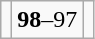<table class="wikitable">
<tr>
<td><strong></strong></td>
<td align=center><strong>98</strong>–97</td>
<td></td>
</tr>
</table>
